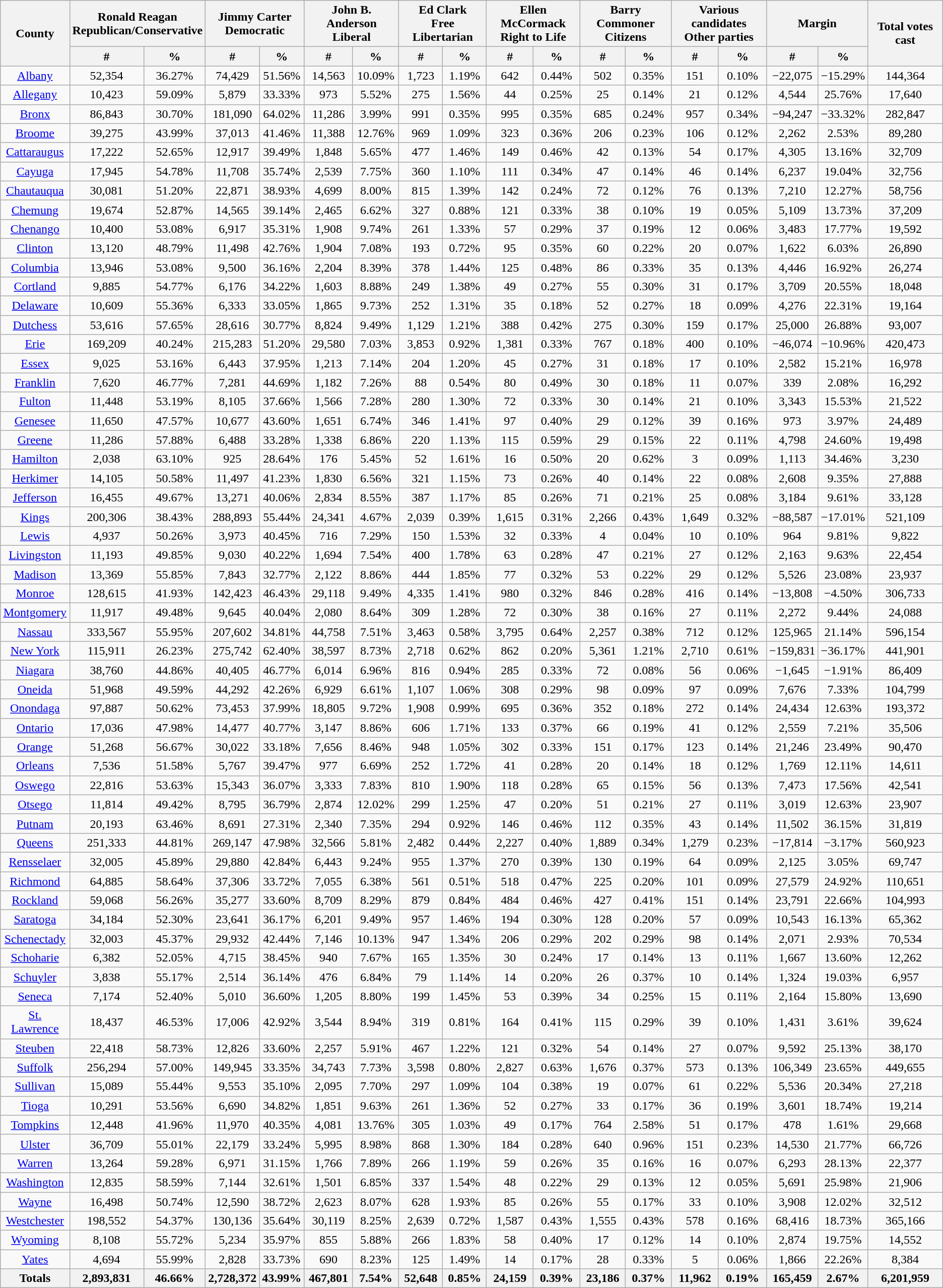<table class="wikitable sortable" style="text-align:center">
<tr>
<th style="text-align:center;" rowspan="2">County</th>
<th style="text-align:center;" colspan="2">Ronald Reagan<br>Republican/Conservative</th>
<th style="text-align:center;" colspan="2">Jimmy Carter<br>Democratic</th>
<th style="text-align:center;" colspan="2">John B. Anderson<br>Liberal</th>
<th style="text-align:center;" colspan="2">Ed Clark<br>Free Libertarian</th>
<th style="text-align:center;" colspan="2">Ellen McCormack<br>Right to Life</th>
<th style="text-align:center;" colspan="2">Barry Commoner<br>Citizens</th>
<th style="text-align:center;" colspan="2">Various candidates<br>Other parties</th>
<th style="text-align:center;" colspan="2">Margin</th>
<th style="text-align:center;" rowspan="2">Total votes cast</th>
</tr>
<tr>
<th data-sort-type="number">#</th>
<th data-sort-type="number">%</th>
<th data-sort-type="number">#</th>
<th data-sort-type="number">%</th>
<th data-sort-type="number">#</th>
<th data-sort-type="number">%</th>
<th data-sort-type="number">#</th>
<th data-sort-type="number">%</th>
<th data-sort-type="number">#</th>
<th data-sort-type="number">%</th>
<th data-sort-type="number">#</th>
<th data-sort-type="number">%</th>
<th data-sort-type="number">#</th>
<th data-sort-type="number">%</th>
<th data-sort-type="number">#</th>
<th data-sort-type="number">%</th>
</tr>
<tr style="text-align:center;">
<td><a href='#'>Albany</a></td>
<td>52,354</td>
<td>36.27%</td>
<td>74,429</td>
<td>51.56%</td>
<td>14,563</td>
<td>10.09%</td>
<td>1,723</td>
<td>1.19%</td>
<td>642</td>
<td>0.44%</td>
<td>502</td>
<td>0.35%</td>
<td>151</td>
<td>0.10%</td>
<td>−22,075</td>
<td>−15.29%</td>
<td>144,364</td>
</tr>
<tr style="text-align:center;">
<td><a href='#'>Allegany</a></td>
<td>10,423</td>
<td>59.09%</td>
<td>5,879</td>
<td>33.33%</td>
<td>973</td>
<td>5.52%</td>
<td>275</td>
<td>1.56%</td>
<td>44</td>
<td>0.25%</td>
<td>25</td>
<td>0.14%</td>
<td>21</td>
<td>0.12%</td>
<td>4,544</td>
<td>25.76%</td>
<td>17,640</td>
</tr>
<tr style="text-align:center;">
<td><a href='#'>Bronx</a></td>
<td>86,843</td>
<td>30.70%</td>
<td>181,090</td>
<td>64.02%</td>
<td>11,286</td>
<td>3.99%</td>
<td>991</td>
<td>0.35%</td>
<td>995</td>
<td>0.35%</td>
<td>685</td>
<td>0.24%</td>
<td>957</td>
<td>0.34%</td>
<td>−94,247</td>
<td>−33.32%</td>
<td>282,847</td>
</tr>
<tr style="text-align:center;">
<td><a href='#'>Broome</a></td>
<td>39,275</td>
<td>43.99%</td>
<td>37,013</td>
<td>41.46%</td>
<td>11,388</td>
<td>12.76%</td>
<td>969</td>
<td>1.09%</td>
<td>323</td>
<td>0.36%</td>
<td>206</td>
<td>0.23%</td>
<td>106</td>
<td>0.12%</td>
<td>2,262</td>
<td>2.53%</td>
<td>89,280</td>
</tr>
<tr style="text-align:center;">
<td><a href='#'>Cattaraugus</a></td>
<td>17,222</td>
<td>52.65%</td>
<td>12,917</td>
<td>39.49%</td>
<td>1,848</td>
<td>5.65%</td>
<td>477</td>
<td>1.46%</td>
<td>149</td>
<td>0.46%</td>
<td>42</td>
<td>0.13%</td>
<td>54</td>
<td>0.17%</td>
<td>4,305</td>
<td>13.16%</td>
<td>32,709</td>
</tr>
<tr style="text-align:center;">
<td><a href='#'>Cayuga</a></td>
<td>17,945</td>
<td>54.78%</td>
<td>11,708</td>
<td>35.74%</td>
<td>2,539</td>
<td>7.75%</td>
<td>360</td>
<td>1.10%</td>
<td>111</td>
<td>0.34%</td>
<td>47</td>
<td>0.14%</td>
<td>46</td>
<td>0.14%</td>
<td>6,237</td>
<td>19.04%</td>
<td>32,756</td>
</tr>
<tr style="text-align:center;">
<td><a href='#'>Chautauqua</a></td>
<td>30,081</td>
<td>51.20%</td>
<td>22,871</td>
<td>38.93%</td>
<td>4,699</td>
<td>8.00%</td>
<td>815</td>
<td>1.39%</td>
<td>142</td>
<td>0.24%</td>
<td>72</td>
<td>0.12%</td>
<td>76</td>
<td>0.13%</td>
<td>7,210</td>
<td>12.27%</td>
<td>58,756</td>
</tr>
<tr style="text-align:center;">
<td><a href='#'>Chemung</a></td>
<td>19,674</td>
<td>52.87%</td>
<td>14,565</td>
<td>39.14%</td>
<td>2,465</td>
<td>6.62%</td>
<td>327</td>
<td>0.88%</td>
<td>121</td>
<td>0.33%</td>
<td>38</td>
<td>0.10%</td>
<td>19</td>
<td>0.05%</td>
<td>5,109</td>
<td>13.73%</td>
<td>37,209</td>
</tr>
<tr style="text-align:center;">
<td><a href='#'>Chenango</a></td>
<td>10,400</td>
<td>53.08%</td>
<td>6,917</td>
<td>35.31%</td>
<td>1,908</td>
<td>9.74%</td>
<td>261</td>
<td>1.33%</td>
<td>57</td>
<td>0.29%</td>
<td>37</td>
<td>0.19%</td>
<td>12</td>
<td>0.06%</td>
<td>3,483</td>
<td>17.77%</td>
<td>19,592</td>
</tr>
<tr style="text-align:center;">
<td><a href='#'>Clinton</a></td>
<td>13,120</td>
<td>48.79%</td>
<td>11,498</td>
<td>42.76%</td>
<td>1,904</td>
<td>7.08%</td>
<td>193</td>
<td>0.72%</td>
<td>95</td>
<td>0.35%</td>
<td>60</td>
<td>0.22%</td>
<td>20</td>
<td>0.07%</td>
<td>1,622</td>
<td>6.03%</td>
<td>26,890</td>
</tr>
<tr style="text-align:center;">
<td><a href='#'>Columbia</a></td>
<td>13,946</td>
<td>53.08%</td>
<td>9,500</td>
<td>36.16%</td>
<td>2,204</td>
<td>8.39%</td>
<td>378</td>
<td>1.44%</td>
<td>125</td>
<td>0.48%</td>
<td>86</td>
<td>0.33%</td>
<td>35</td>
<td>0.13%</td>
<td>4,446</td>
<td>16.92%</td>
<td>26,274</td>
</tr>
<tr style="text-align:center;">
<td><a href='#'>Cortland</a></td>
<td>9,885</td>
<td>54.77%</td>
<td>6,176</td>
<td>34.22%</td>
<td>1,603</td>
<td>8.88%</td>
<td>249</td>
<td>1.38%</td>
<td>49</td>
<td>0.27%</td>
<td>55</td>
<td>0.30%</td>
<td>31</td>
<td>0.17%</td>
<td>3,709</td>
<td>20.55%</td>
<td>18,048</td>
</tr>
<tr style="text-align:center;">
<td><a href='#'>Delaware</a></td>
<td>10,609</td>
<td>55.36%</td>
<td>6,333</td>
<td>33.05%</td>
<td>1,865</td>
<td>9.73%</td>
<td>252</td>
<td>1.31%</td>
<td>35</td>
<td>0.18%</td>
<td>52</td>
<td>0.27%</td>
<td>18</td>
<td>0.09%</td>
<td>4,276</td>
<td>22.31%</td>
<td>19,164</td>
</tr>
<tr style="text-align:center;">
<td><a href='#'>Dutchess</a></td>
<td>53,616</td>
<td>57.65%</td>
<td>28,616</td>
<td>30.77%</td>
<td>8,824</td>
<td>9.49%</td>
<td>1,129</td>
<td>1.21%</td>
<td>388</td>
<td>0.42%</td>
<td>275</td>
<td>0.30%</td>
<td>159</td>
<td>0.17%</td>
<td>25,000</td>
<td>26.88%</td>
<td>93,007</td>
</tr>
<tr style="text-align:center;">
<td><a href='#'>Erie</a></td>
<td>169,209</td>
<td>40.24%</td>
<td>215,283</td>
<td>51.20%</td>
<td>29,580</td>
<td>7.03%</td>
<td>3,853</td>
<td>0.92%</td>
<td>1,381</td>
<td>0.33%</td>
<td>767</td>
<td>0.18%</td>
<td>400</td>
<td>0.10%</td>
<td>−46,074</td>
<td>−10.96%</td>
<td>420,473</td>
</tr>
<tr style="text-align:center;">
<td><a href='#'>Essex</a></td>
<td>9,025</td>
<td>53.16%</td>
<td>6,443</td>
<td>37.95%</td>
<td>1,213</td>
<td>7.14%</td>
<td>204</td>
<td>1.20%</td>
<td>45</td>
<td>0.27%</td>
<td>31</td>
<td>0.18%</td>
<td>17</td>
<td>0.10%</td>
<td>2,582</td>
<td>15.21%</td>
<td>16,978</td>
</tr>
<tr style="text-align:center;">
<td><a href='#'>Franklin</a></td>
<td>7,620</td>
<td>46.77%</td>
<td>7,281</td>
<td>44.69%</td>
<td>1,182</td>
<td>7.26%</td>
<td>88</td>
<td>0.54%</td>
<td>80</td>
<td>0.49%</td>
<td>30</td>
<td>0.18%</td>
<td>11</td>
<td>0.07%</td>
<td>339</td>
<td>2.08%</td>
<td>16,292</td>
</tr>
<tr style="text-align:center;">
<td><a href='#'>Fulton</a></td>
<td>11,448</td>
<td>53.19%</td>
<td>8,105</td>
<td>37.66%</td>
<td>1,566</td>
<td>7.28%</td>
<td>280</td>
<td>1.30%</td>
<td>72</td>
<td>0.33%</td>
<td>30</td>
<td>0.14%</td>
<td>21</td>
<td>0.10%</td>
<td>3,343</td>
<td>15.53%</td>
<td>21,522</td>
</tr>
<tr style="text-align:center;">
<td><a href='#'>Genesee</a></td>
<td>11,650</td>
<td>47.57%</td>
<td>10,677</td>
<td>43.60%</td>
<td>1,651</td>
<td>6.74%</td>
<td>346</td>
<td>1.41%</td>
<td>97</td>
<td>0.40%</td>
<td>29</td>
<td>0.12%</td>
<td>39</td>
<td>0.16%</td>
<td>973</td>
<td>3.97%</td>
<td>24,489</td>
</tr>
<tr style="text-align:center;">
<td><a href='#'>Greene</a></td>
<td>11,286</td>
<td>57.88%</td>
<td>6,488</td>
<td>33.28%</td>
<td>1,338</td>
<td>6.86%</td>
<td>220</td>
<td>1.13%</td>
<td>115</td>
<td>0.59%</td>
<td>29</td>
<td>0.15%</td>
<td>22</td>
<td>0.11%</td>
<td>4,798</td>
<td>24.60%</td>
<td>19,498</td>
</tr>
<tr style="text-align:center;">
<td><a href='#'>Hamilton</a></td>
<td>2,038</td>
<td>63.10%</td>
<td>925</td>
<td>28.64%</td>
<td>176</td>
<td>5.45%</td>
<td>52</td>
<td>1.61%</td>
<td>16</td>
<td>0.50%</td>
<td>20</td>
<td>0.62%</td>
<td>3</td>
<td>0.09%</td>
<td>1,113</td>
<td>34.46%</td>
<td>3,230</td>
</tr>
<tr style="text-align:center;">
<td><a href='#'>Herkimer</a></td>
<td>14,105</td>
<td>50.58%</td>
<td>11,497</td>
<td>41.23%</td>
<td>1,830</td>
<td>6.56%</td>
<td>321</td>
<td>1.15%</td>
<td>73</td>
<td>0.26%</td>
<td>40</td>
<td>0.14%</td>
<td>22</td>
<td>0.08%</td>
<td>2,608</td>
<td>9.35%</td>
<td>27,888</td>
</tr>
<tr style="text-align:center;">
<td><a href='#'>Jefferson</a></td>
<td>16,455</td>
<td>49.67%</td>
<td>13,271</td>
<td>40.06%</td>
<td>2,834</td>
<td>8.55%</td>
<td>387</td>
<td>1.17%</td>
<td>85</td>
<td>0.26%</td>
<td>71</td>
<td>0.21%</td>
<td>25</td>
<td>0.08%</td>
<td>3,184</td>
<td>9.61%</td>
<td>33,128</td>
</tr>
<tr style="text-align:center;">
<td><a href='#'>Kings</a></td>
<td>200,306</td>
<td>38.43%</td>
<td>288,893</td>
<td>55.44%</td>
<td>24,341</td>
<td>4.67%</td>
<td>2,039</td>
<td>0.39%</td>
<td>1,615</td>
<td>0.31%</td>
<td>2,266</td>
<td>0.43%</td>
<td>1,649</td>
<td>0.32%</td>
<td>−88,587</td>
<td>−17.01%</td>
<td>521,109</td>
</tr>
<tr style="text-align:center;">
<td><a href='#'>Lewis</a></td>
<td>4,937</td>
<td>50.26%</td>
<td>3,973</td>
<td>40.45%</td>
<td>716</td>
<td>7.29%</td>
<td>150</td>
<td>1.53%</td>
<td>32</td>
<td>0.33%</td>
<td>4</td>
<td>0.04%</td>
<td>10</td>
<td>0.10%</td>
<td>964</td>
<td>9.81%</td>
<td>9,822</td>
</tr>
<tr style="text-align:center;">
<td><a href='#'>Livingston</a></td>
<td>11,193</td>
<td>49.85%</td>
<td>9,030</td>
<td>40.22%</td>
<td>1,694</td>
<td>7.54%</td>
<td>400</td>
<td>1.78%</td>
<td>63</td>
<td>0.28%</td>
<td>47</td>
<td>0.21%</td>
<td>27</td>
<td>0.12%</td>
<td>2,163</td>
<td>9.63%</td>
<td>22,454</td>
</tr>
<tr style="text-align:center;">
<td><a href='#'>Madison</a></td>
<td>13,369</td>
<td>55.85%</td>
<td>7,843</td>
<td>32.77%</td>
<td>2,122</td>
<td>8.86%</td>
<td>444</td>
<td>1.85%</td>
<td>77</td>
<td>0.32%</td>
<td>53</td>
<td>0.22%</td>
<td>29</td>
<td>0.12%</td>
<td>5,526</td>
<td>23.08%</td>
<td>23,937</td>
</tr>
<tr style="text-align:center;">
<td><a href='#'>Monroe</a></td>
<td>128,615</td>
<td>41.93%</td>
<td>142,423</td>
<td>46.43%</td>
<td>29,118</td>
<td>9.49%</td>
<td>4,335</td>
<td>1.41%</td>
<td>980</td>
<td>0.32%</td>
<td>846</td>
<td>0.28%</td>
<td>416</td>
<td>0.14%</td>
<td>−13,808</td>
<td>−4.50%</td>
<td>306,733</td>
</tr>
<tr style="text-align:center;">
<td><a href='#'>Montgomery</a></td>
<td>11,917</td>
<td>49.48%</td>
<td>9,645</td>
<td>40.04%</td>
<td>2,080</td>
<td>8.64%</td>
<td>309</td>
<td>1.28%</td>
<td>72</td>
<td>0.30%</td>
<td>38</td>
<td>0.16%</td>
<td>27</td>
<td>0.11%</td>
<td>2,272</td>
<td>9.44%</td>
<td>24,088</td>
</tr>
<tr style="text-align:center;">
<td><a href='#'>Nassau</a></td>
<td>333,567</td>
<td>55.95%</td>
<td>207,602</td>
<td>34.81%</td>
<td>44,758</td>
<td>7.51%</td>
<td>3,463</td>
<td>0.58%</td>
<td>3,795</td>
<td>0.64%</td>
<td>2,257</td>
<td>0.38%</td>
<td>712</td>
<td>0.12%</td>
<td>125,965</td>
<td>21.14%</td>
<td>596,154</td>
</tr>
<tr style="text-align:center;">
<td><a href='#'>New York</a></td>
<td>115,911</td>
<td>26.23%</td>
<td>275,742</td>
<td>62.40%</td>
<td>38,597</td>
<td>8.73%</td>
<td>2,718</td>
<td>0.62%</td>
<td>862</td>
<td>0.20%</td>
<td>5,361</td>
<td>1.21%</td>
<td>2,710</td>
<td>0.61%</td>
<td>−159,831</td>
<td>−36.17%</td>
<td>441,901</td>
</tr>
<tr style="text-align:center;">
<td><a href='#'>Niagara</a></td>
<td>38,760</td>
<td>44.86%</td>
<td>40,405</td>
<td>46.77%</td>
<td>6,014</td>
<td>6.96%</td>
<td>816</td>
<td>0.94%</td>
<td>285</td>
<td>0.33%</td>
<td>72</td>
<td>0.08%</td>
<td>56</td>
<td>0.06%</td>
<td>−1,645</td>
<td>−1.91%</td>
<td>86,409</td>
</tr>
<tr style="text-align:center;">
<td><a href='#'>Oneida</a></td>
<td>51,968</td>
<td>49.59%</td>
<td>44,292</td>
<td>42.26%</td>
<td>6,929</td>
<td>6.61%</td>
<td>1,107</td>
<td>1.06%</td>
<td>308</td>
<td>0.29%</td>
<td>98</td>
<td>0.09%</td>
<td>97</td>
<td>0.09%</td>
<td>7,676</td>
<td>7.33%</td>
<td>104,799</td>
</tr>
<tr style="text-align:center;">
<td><a href='#'>Onondaga</a></td>
<td>97,887</td>
<td>50.62%</td>
<td>73,453</td>
<td>37.99%</td>
<td>18,805</td>
<td>9.72%</td>
<td>1,908</td>
<td>0.99%</td>
<td>695</td>
<td>0.36%</td>
<td>352</td>
<td>0.18%</td>
<td>272</td>
<td>0.14%</td>
<td>24,434</td>
<td>12.63%</td>
<td>193,372</td>
</tr>
<tr style="text-align:center;">
<td><a href='#'>Ontario</a></td>
<td>17,036</td>
<td>47.98%</td>
<td>14,477</td>
<td>40.77%</td>
<td>3,147</td>
<td>8.86%</td>
<td>606</td>
<td>1.71%</td>
<td>133</td>
<td>0.37%</td>
<td>66</td>
<td>0.19%</td>
<td>41</td>
<td>0.12%</td>
<td>2,559</td>
<td>7.21%</td>
<td>35,506</td>
</tr>
<tr style="text-align:center;">
<td><a href='#'>Orange</a></td>
<td>51,268</td>
<td>56.67%</td>
<td>30,022</td>
<td>33.18%</td>
<td>7,656</td>
<td>8.46%</td>
<td>948</td>
<td>1.05%</td>
<td>302</td>
<td>0.33%</td>
<td>151</td>
<td>0.17%</td>
<td>123</td>
<td>0.14%</td>
<td>21,246</td>
<td>23.49%</td>
<td>90,470</td>
</tr>
<tr style="text-align:center;">
<td><a href='#'>Orleans</a></td>
<td>7,536</td>
<td>51.58%</td>
<td>5,767</td>
<td>39.47%</td>
<td>977</td>
<td>6.69%</td>
<td>252</td>
<td>1.72%</td>
<td>41</td>
<td>0.28%</td>
<td>20</td>
<td>0.14%</td>
<td>18</td>
<td>0.12%</td>
<td>1,769</td>
<td>12.11%</td>
<td>14,611</td>
</tr>
<tr style="text-align:center;">
<td><a href='#'>Oswego</a></td>
<td>22,816</td>
<td>53.63%</td>
<td>15,343</td>
<td>36.07%</td>
<td>3,333</td>
<td>7.83%</td>
<td>810</td>
<td>1.90%</td>
<td>118</td>
<td>0.28%</td>
<td>65</td>
<td>0.15%</td>
<td>56</td>
<td>0.13%</td>
<td>7,473</td>
<td>17.56%</td>
<td>42,541</td>
</tr>
<tr style="text-align:center;">
<td><a href='#'>Otsego</a></td>
<td>11,814</td>
<td>49.42%</td>
<td>8,795</td>
<td>36.79%</td>
<td>2,874</td>
<td>12.02%</td>
<td>299</td>
<td>1.25%</td>
<td>47</td>
<td>0.20%</td>
<td>51</td>
<td>0.21%</td>
<td>27</td>
<td>0.11%</td>
<td>3,019</td>
<td>12.63%</td>
<td>23,907</td>
</tr>
<tr style="text-align:center;">
<td><a href='#'>Putnam</a></td>
<td>20,193</td>
<td>63.46%</td>
<td>8,691</td>
<td>27.31%</td>
<td>2,340</td>
<td>7.35%</td>
<td>294</td>
<td>0.92%</td>
<td>146</td>
<td>0.46%</td>
<td>112</td>
<td>0.35%</td>
<td>43</td>
<td>0.14%</td>
<td>11,502</td>
<td>36.15%</td>
<td>31,819</td>
</tr>
<tr style="text-align:center;">
<td><a href='#'>Queens</a></td>
<td>251,333</td>
<td>44.81%</td>
<td>269,147</td>
<td>47.98%</td>
<td>32,566</td>
<td>5.81%</td>
<td>2,482</td>
<td>0.44%</td>
<td>2,227</td>
<td>0.40%</td>
<td>1,889</td>
<td>0.34%</td>
<td>1,279</td>
<td>0.23%</td>
<td>−17,814</td>
<td>−3.17%</td>
<td>560,923</td>
</tr>
<tr style="text-align:center;">
<td><a href='#'>Rensselaer</a></td>
<td>32,005</td>
<td>45.89%</td>
<td>29,880</td>
<td>42.84%</td>
<td>6,443</td>
<td>9.24%</td>
<td>955</td>
<td>1.37%</td>
<td>270</td>
<td>0.39%</td>
<td>130</td>
<td>0.19%</td>
<td>64</td>
<td>0.09%</td>
<td>2,125</td>
<td>3.05%</td>
<td>69,747</td>
</tr>
<tr style="text-align:center;">
<td><a href='#'>Richmond</a></td>
<td>64,885</td>
<td>58.64%</td>
<td>37,306</td>
<td>33.72%</td>
<td>7,055</td>
<td>6.38%</td>
<td>561</td>
<td>0.51%</td>
<td>518</td>
<td>0.47%</td>
<td>225</td>
<td>0.20%</td>
<td>101</td>
<td>0.09%</td>
<td>27,579</td>
<td>24.92%</td>
<td>110,651</td>
</tr>
<tr style="text-align:center;">
<td><a href='#'>Rockland</a></td>
<td>59,068</td>
<td>56.26%</td>
<td>35,277</td>
<td>33.60%</td>
<td>8,709</td>
<td>8.29%</td>
<td>879</td>
<td>0.84%</td>
<td>484</td>
<td>0.46%</td>
<td>427</td>
<td>0.41%</td>
<td>151</td>
<td>0.14%</td>
<td>23,791</td>
<td>22.66%</td>
<td>104,993</td>
</tr>
<tr style="text-align:center;">
<td><a href='#'>Saratoga</a></td>
<td>34,184</td>
<td>52.30%</td>
<td>23,641</td>
<td>36.17%</td>
<td>6,201</td>
<td>9.49%</td>
<td>957</td>
<td>1.46%</td>
<td>194</td>
<td>0.30%</td>
<td>128</td>
<td>0.20%</td>
<td>57</td>
<td>0.09%</td>
<td>10,543</td>
<td>16.13%</td>
<td>65,362</td>
</tr>
<tr style="text-align:center;">
<td><a href='#'>Schenectady</a></td>
<td>32,003</td>
<td>45.37%</td>
<td>29,932</td>
<td>42.44%</td>
<td>7,146</td>
<td>10.13%</td>
<td>947</td>
<td>1.34%</td>
<td>206</td>
<td>0.29%</td>
<td>202</td>
<td>0.29%</td>
<td>98</td>
<td>0.14%</td>
<td>2,071</td>
<td>2.93%</td>
<td>70,534</td>
</tr>
<tr style="text-align:center;">
<td><a href='#'>Schoharie</a></td>
<td>6,382</td>
<td>52.05%</td>
<td>4,715</td>
<td>38.45%</td>
<td>940</td>
<td>7.67%</td>
<td>165</td>
<td>1.35%</td>
<td>30</td>
<td>0.24%</td>
<td>17</td>
<td>0.14%</td>
<td>13</td>
<td>0.11%</td>
<td>1,667</td>
<td>13.60%</td>
<td>12,262</td>
</tr>
<tr style="text-align:center;">
<td><a href='#'>Schuyler</a></td>
<td>3,838</td>
<td>55.17%</td>
<td>2,514</td>
<td>36.14%</td>
<td>476</td>
<td>6.84%</td>
<td>79</td>
<td>1.14%</td>
<td>14</td>
<td>0.20%</td>
<td>26</td>
<td>0.37%</td>
<td>10</td>
<td>0.14%</td>
<td>1,324</td>
<td>19.03%</td>
<td>6,957</td>
</tr>
<tr style="text-align:center;">
<td><a href='#'>Seneca</a></td>
<td>7,174</td>
<td>52.40%</td>
<td>5,010</td>
<td>36.60%</td>
<td>1,205</td>
<td>8.80%</td>
<td>199</td>
<td>1.45%</td>
<td>53</td>
<td>0.39%</td>
<td>34</td>
<td>0.25%</td>
<td>15</td>
<td>0.11%</td>
<td>2,164</td>
<td>15.80%</td>
<td>13,690</td>
</tr>
<tr style="text-align:center;">
<td><a href='#'>St. Lawrence</a></td>
<td>18,437</td>
<td>46.53%</td>
<td>17,006</td>
<td>42.92%</td>
<td>3,544</td>
<td>8.94%</td>
<td>319</td>
<td>0.81%</td>
<td>164</td>
<td>0.41%</td>
<td>115</td>
<td>0.29%</td>
<td>39</td>
<td>0.10%</td>
<td>1,431</td>
<td>3.61%</td>
<td>39,624</td>
</tr>
<tr style="text-align:center;">
<td><a href='#'>Steuben</a></td>
<td>22,418</td>
<td>58.73%</td>
<td>12,826</td>
<td>33.60%</td>
<td>2,257</td>
<td>5.91%</td>
<td>467</td>
<td>1.22%</td>
<td>121</td>
<td>0.32%</td>
<td>54</td>
<td>0.14%</td>
<td>27</td>
<td>0.07%</td>
<td>9,592</td>
<td>25.13%</td>
<td>38,170</td>
</tr>
<tr style="text-align:center;">
<td><a href='#'>Suffolk</a></td>
<td>256,294</td>
<td>57.00%</td>
<td>149,945</td>
<td>33.35%</td>
<td>34,743</td>
<td>7.73%</td>
<td>3,598</td>
<td>0.80%</td>
<td>2,827</td>
<td>0.63%</td>
<td>1,676</td>
<td>0.37%</td>
<td>573</td>
<td>0.13%</td>
<td>106,349</td>
<td>23.65%</td>
<td>449,655</td>
</tr>
<tr style="text-align:center;">
<td><a href='#'>Sullivan</a></td>
<td>15,089</td>
<td>55.44%</td>
<td>9,553</td>
<td>35.10%</td>
<td>2,095</td>
<td>7.70%</td>
<td>297</td>
<td>1.09%</td>
<td>104</td>
<td>0.38%</td>
<td>19</td>
<td>0.07%</td>
<td>61</td>
<td>0.22%</td>
<td>5,536</td>
<td>20.34%</td>
<td>27,218</td>
</tr>
<tr style="text-align:center;">
<td><a href='#'>Tioga</a></td>
<td>10,291</td>
<td>53.56%</td>
<td>6,690</td>
<td>34.82%</td>
<td>1,851</td>
<td>9.63%</td>
<td>261</td>
<td>1.36%</td>
<td>52</td>
<td>0.27%</td>
<td>33</td>
<td>0.17%</td>
<td>36</td>
<td>0.19%</td>
<td>3,601</td>
<td>18.74%</td>
<td>19,214</td>
</tr>
<tr style="text-align:center;">
<td><a href='#'>Tompkins</a></td>
<td>12,448</td>
<td>41.96%</td>
<td>11,970</td>
<td>40.35%</td>
<td>4,081</td>
<td>13.76%</td>
<td>305</td>
<td>1.03%</td>
<td>49</td>
<td>0.17%</td>
<td>764</td>
<td>2.58%</td>
<td>51</td>
<td>0.17%</td>
<td>478</td>
<td>1.61%</td>
<td>29,668</td>
</tr>
<tr style="text-align:center;">
<td><a href='#'>Ulster</a></td>
<td>36,709</td>
<td>55.01%</td>
<td>22,179</td>
<td>33.24%</td>
<td>5,995</td>
<td>8.98%</td>
<td>868</td>
<td>1.30%</td>
<td>184</td>
<td>0.28%</td>
<td>640</td>
<td>0.96%</td>
<td>151</td>
<td>0.23%</td>
<td>14,530</td>
<td>21.77%</td>
<td>66,726</td>
</tr>
<tr style="text-align:center;">
<td><a href='#'>Warren</a></td>
<td>13,264</td>
<td>59.28%</td>
<td>6,971</td>
<td>31.15%</td>
<td>1,766</td>
<td>7.89%</td>
<td>266</td>
<td>1.19%</td>
<td>59</td>
<td>0.26%</td>
<td>35</td>
<td>0.16%</td>
<td>16</td>
<td>0.07%</td>
<td>6,293</td>
<td>28.13%</td>
<td>22,377</td>
</tr>
<tr style="text-align:center;">
<td><a href='#'>Washington</a></td>
<td>12,835</td>
<td>58.59%</td>
<td>7,144</td>
<td>32.61%</td>
<td>1,501</td>
<td>6.85%</td>
<td>337</td>
<td>1.54%</td>
<td>48</td>
<td>0.22%</td>
<td>29</td>
<td>0.13%</td>
<td>12</td>
<td>0.05%</td>
<td>5,691</td>
<td>25.98%</td>
<td>21,906</td>
</tr>
<tr style="text-align:center;">
<td><a href='#'>Wayne</a></td>
<td>16,498</td>
<td>50.74%</td>
<td>12,590</td>
<td>38.72%</td>
<td>2,623</td>
<td>8.07%</td>
<td>628</td>
<td>1.93%</td>
<td>85</td>
<td>0.26%</td>
<td>55</td>
<td>0.17%</td>
<td>33</td>
<td>0.10%</td>
<td>3,908</td>
<td>12.02%</td>
<td>32,512</td>
</tr>
<tr style="text-align:center;">
<td><a href='#'>Westchester</a></td>
<td>198,552</td>
<td>54.37%</td>
<td>130,136</td>
<td>35.64%</td>
<td>30,119</td>
<td>8.25%</td>
<td>2,639</td>
<td>0.72%</td>
<td>1,587</td>
<td>0.43%</td>
<td>1,555</td>
<td>0.43%</td>
<td>578</td>
<td>0.16%</td>
<td>68,416</td>
<td>18.73%</td>
<td>365,166</td>
</tr>
<tr style="text-align:center;">
<td><a href='#'>Wyoming</a></td>
<td>8,108</td>
<td>55.72%</td>
<td>5,234</td>
<td>35.97%</td>
<td>855</td>
<td>5.88%</td>
<td>266</td>
<td>1.83%</td>
<td>58</td>
<td>0.40%</td>
<td>17</td>
<td>0.12%</td>
<td>14</td>
<td>0.10%</td>
<td>2,874</td>
<td>19.75%</td>
<td>14,552</td>
</tr>
<tr style="text-align:center;">
<td><a href='#'>Yates</a></td>
<td>4,694</td>
<td>55.99%</td>
<td>2,828</td>
<td>33.73%</td>
<td>690</td>
<td>8.23%</td>
<td>125</td>
<td>1.49%</td>
<td>14</td>
<td>0.17%</td>
<td>28</td>
<td>0.33%</td>
<td>5</td>
<td>0.06%</td>
<td>1,866</td>
<td>22.26%</td>
<td>8,384</td>
</tr>
<tr style="text-align:center;">
<th>Totals</th>
<th>2,893,831</th>
<th>46.66%</th>
<th>2,728,372</th>
<th>43.99%</th>
<th>467,801</th>
<th>7.54%</th>
<th>52,648</th>
<th>0.85%</th>
<th>24,159</th>
<th>0.39%</th>
<th>23,186</th>
<th>0.37%</th>
<th>11,962</th>
<th>0.19%</th>
<th>165,459</th>
<th>2.67%</th>
<th>6,201,959</th>
</tr>
</table>
